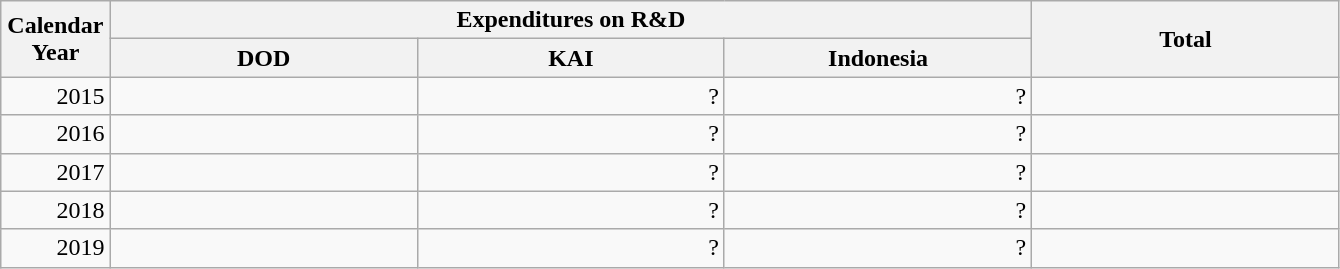<table class="wikitable">
<tr>
<th rowspan="2" width="8%">Calendar<br>Year</th>
<th colspan="3">Expenditures on R&D</th>
<th rowspan="2" width="22.5%">Total</th>
</tr>
<tr>
<th width="22.5%">DOD</th>
<th width="22.5%">KAI</th>
<th width="22.5%">Indonesia</th>
</tr>
<tr align="right">
<td>2015</td>
<td></td>
<td>?</td>
<td>?</td>
<td></td>
</tr>
<tr align="right">
<td>2016</td>
<td></td>
<td>?</td>
<td>?</td>
<td></td>
</tr>
<tr align="right">
<td>2017</td>
<td></td>
<td>?</td>
<td>?</td>
<td></td>
</tr>
<tr align="right">
<td>2018</td>
<td></td>
<td>?</td>
<td>?</td>
<td></td>
</tr>
<tr align="right">
<td>2019</td>
<td></td>
<td>?</td>
<td>?</td>
<td></td>
</tr>
</table>
